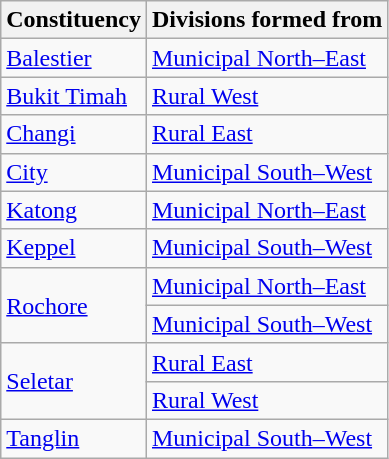<table class="wikitable">
<tr>
<th>Constituency</th>
<th>Divisions formed from</th>
</tr>
<tr>
<td><a href='#'>Balestier</a></td>
<td><a href='#'>Municipal North–East</a></td>
</tr>
<tr>
<td><a href='#'>Bukit Timah</a></td>
<td><a href='#'>Rural West</a></td>
</tr>
<tr>
<td><a href='#'>Changi</a></td>
<td><a href='#'>Rural East</a></td>
</tr>
<tr>
<td><a href='#'>City</a></td>
<td><a href='#'>Municipal South–West</a></td>
</tr>
<tr>
<td><a href='#'>Katong</a></td>
<td><a href='#'>Municipal North–East</a></td>
</tr>
<tr>
<td><a href='#'>Keppel</a></td>
<td><a href='#'>Municipal South–West</a></td>
</tr>
<tr>
<td rowspan="2"><a href='#'>Rochore</a></td>
<td><a href='#'>Municipal North–East</a></td>
</tr>
<tr>
<td><a href='#'>Municipal South–West</a></td>
</tr>
<tr>
<td rowspan="2"><a href='#'>Seletar</a></td>
<td><a href='#'>Rural East</a></td>
</tr>
<tr>
<td><a href='#'>Rural West</a></td>
</tr>
<tr>
<td><a href='#'>Tanglin</a></td>
<td><a href='#'>Municipal South–West</a></td>
</tr>
</table>
